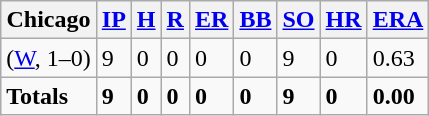<table class="wikitable sortable">
<tr>
<th>Chicago</th>
<th><a href='#'>IP</a></th>
<th><a href='#'>H</a></th>
<th><a href='#'>R</a></th>
<th><a href='#'>ER</a></th>
<th><a href='#'>BB</a></th>
<th><a href='#'>SO</a></th>
<th><a href='#'>HR</a></th>
<th><a href='#'>ERA</a></th>
</tr>
<tr>
<td> (<a href='#'>W</a>, 1–0)</td>
<td>9</td>
<td>0</td>
<td>0</td>
<td>0</td>
<td>0</td>
<td>9</td>
<td>0</td>
<td>0.63</td>
</tr>
<tr class="sortbottom">
<td><strong>Totals</strong></td>
<td><strong>9</strong></td>
<td><strong>0</strong></td>
<td><strong>0</strong></td>
<td><strong>0</strong></td>
<td><strong>0</strong></td>
<td><strong>9</strong></td>
<td><strong>0</strong></td>
<td><strong>0.00</strong></td>
</tr>
</table>
